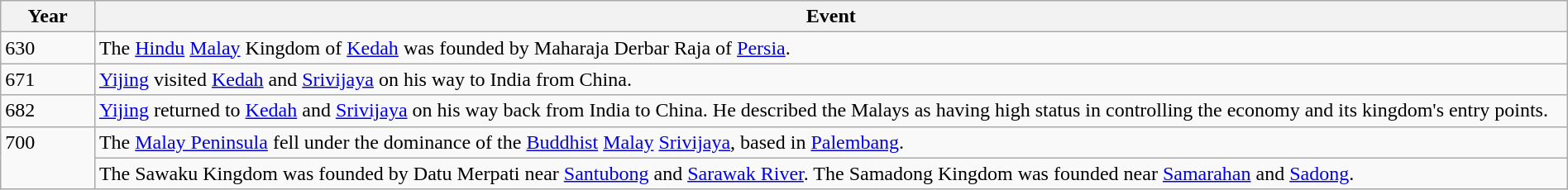<table class="wikitable" width="100%">
<tr>
<th style="width:6%">Year</th>
<th>Event</th>
</tr>
<tr>
<td>630</td>
<td>The <a href='#'>Hindu</a> <a href='#'>Malay</a> Kingdom of <a href='#'>Kedah</a> was founded by Maharaja Derbar Raja of <a href='#'>Persia</a>.</td>
</tr>
<tr>
<td>671</td>
<td><a href='#'>Yijing</a> visited <a href='#'>Kedah</a> and <a href='#'>Srivijaya</a> on his way to India from China.</td>
</tr>
<tr>
<td>682</td>
<td><a href='#'>Yijing</a> returned to <a href='#'>Kedah</a> and <a href='#'>Srivijaya</a> on his way back from India to China. He described the Malays as having high status in controlling the economy and its kingdom's entry points.</td>
</tr>
<tr>
<td rowspan="2" valign="top">700</td>
<td>The <a href='#'>Malay Peninsula</a> fell under the dominance of the <a href='#'>Buddhist</a> <a href='#'>Malay</a> <a href='#'>Srivijaya</a>, based in <a href='#'>Palembang</a>.</td>
</tr>
<tr>
<td>The Sawaku Kingdom was founded by Datu Merpati near <a href='#'>Santubong</a> and <a href='#'>Sarawak River</a>. The Samadong Kingdom was founded near <a href='#'>Samarahan</a> and <a href='#'>Sadong</a>.</td>
</tr>
</table>
